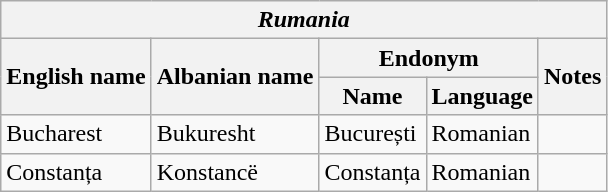<table class="wikitable sortable">
<tr>
<th colspan="5"> <em>Rumania</em></th>
</tr>
<tr>
<th rowspan="2">English name</th>
<th rowspan="2">Albanian name</th>
<th colspan="2">Endonym</th>
<th rowspan="2">Notes</th>
</tr>
<tr>
<th>Name</th>
<th>Language</th>
</tr>
<tr>
<td>Bucharest</td>
<td>Bukuresht</td>
<td>București</td>
<td>Romanian</td>
<td></td>
</tr>
<tr>
<td>Constanța</td>
<td>Konstancë</td>
<td>Constanța</td>
<td>Romanian</td>
<td></td>
</tr>
</table>
